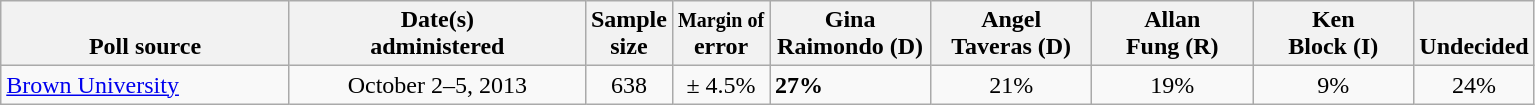<table class="wikitable">
<tr valign= bottom>
<th style="width:185px;">Poll source</th>
<th style="width:190px;">Date(s)<br>administered</th>
<th class=small>Sample<br>size</th>
<th><small>Margin of</small><br>error</th>
<th style="width:100px;">Gina<br>Raimondo (D)</th>
<th style="width:100px;">Angel<br>Taveras (D)</th>
<th style="width:100px;">Allan<br>Fung (R)</th>
<th style="width:100px;">Ken<br>Block (I)</th>
<th style="width:40px;">Undecided</th>
</tr>
<tr>
<td><a href='#'>Brown University</a></td>
<td align=center>October 2–5, 2013</td>
<td align=center>638</td>
<td align=center>± 4.5%</td>
<td><strong>27%</strong></td>
<td align=center>21%</td>
<td align=center>19%</td>
<td align=center>9%</td>
<td align=center>24%</td>
</tr>
</table>
